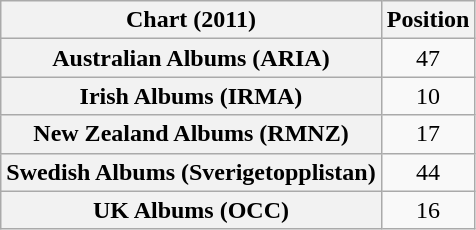<table class="wikitable sortable plainrowheaders" style="text-align:center">
<tr>
<th scope="col">Chart (2011)</th>
<th scope="col">Position</th>
</tr>
<tr>
<th scope="row">Australian Albums (ARIA)</th>
<td>47</td>
</tr>
<tr>
<th scope="row">Irish Albums (IRMA)</th>
<td>10</td>
</tr>
<tr>
<th scope="row">New Zealand Albums (RMNZ)</th>
<td>17</td>
</tr>
<tr>
<th scope="row">Swedish Albums (Sverigetopplistan)</th>
<td>44</td>
</tr>
<tr>
<th scope="row">UK Albums (OCC)</th>
<td>16</td>
</tr>
</table>
